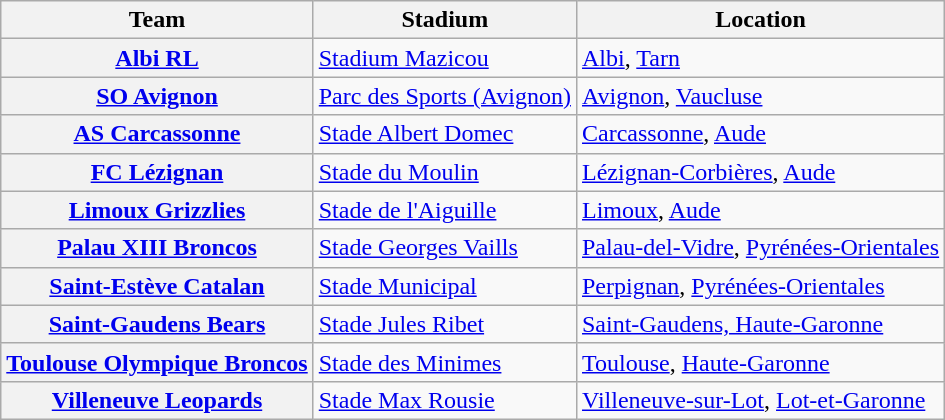<table class="wikitable plainrowheaders">
<tr>
<th scope=col>Team</th>
<th scope=col>Stadium</th>
<th scope=col>Location</th>
</tr>
<tr>
<th scope=row> <a href='#'>Albi RL</a></th>
<td><a href='#'>Stadium Mazicou</a></td>
<td><a href='#'>Albi</a>, <a href='#'>Tarn</a></td>
</tr>
<tr>
<th scope=row> <a href='#'>SO Avignon</a></th>
<td><a href='#'>Parc des Sports (Avignon)</a></td>
<td><a href='#'>Avignon</a>, <a href='#'>Vaucluse</a></td>
</tr>
<tr>
<th scope=row> <a href='#'>AS Carcassonne</a></th>
<td><a href='#'>Stade Albert Domec</a></td>
<td><a href='#'>Carcassonne</a>, <a href='#'>Aude</a></td>
</tr>
<tr>
<th scope=row> <a href='#'>FC Lézignan</a></th>
<td><a href='#'>Stade du Moulin</a></td>
<td><a href='#'>Lézignan-Corbières</a>, <a href='#'>Aude</a></td>
</tr>
<tr>
<th scope=row> <a href='#'>Limoux Grizzlies</a></th>
<td><a href='#'>Stade de l'Aiguille</a></td>
<td><a href='#'>Limoux</a>, <a href='#'>Aude</a></td>
</tr>
<tr>
<th scope=row> <a href='#'>Palau XIII Broncos</a></th>
<td><a href='#'>Stade Georges Vaills</a></td>
<td><a href='#'>Palau-del-Vidre</a>, <a href='#'>Pyrénées-Orientales</a></td>
</tr>
<tr>
<th scope=row> <a href='#'>Saint-Estève Catalan</a></th>
<td><a href='#'>Stade Municipal</a></td>
<td><a href='#'>Perpignan</a>, <a href='#'>Pyrénées-Orientales</a></td>
</tr>
<tr>
<th scope=row> <a href='#'>Saint-Gaudens Bears</a></th>
<td><a href='#'>Stade Jules Ribet</a></td>
<td><a href='#'>Saint-Gaudens, Haute-Garonne</a></td>
</tr>
<tr>
<th scope=row> <a href='#'>Toulouse Olympique Broncos</a></th>
<td><a href='#'>Stade des Minimes</a></td>
<td><a href='#'>Toulouse</a>, <a href='#'>Haute-Garonne</a></td>
</tr>
<tr>
<th scope=row> <a href='#'>Villeneuve Leopards</a></th>
<td><a href='#'>Stade Max Rousie</a></td>
<td><a href='#'>Villeneuve-sur-Lot</a>, <a href='#'>Lot-et-Garonne</a></td>
</tr>
</table>
